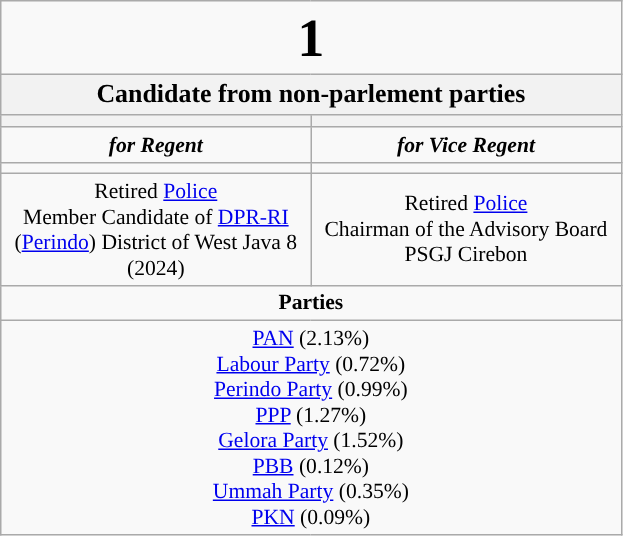<table class="wikitable" style="font-size:90%; text-align:center;">
<tr>
<td colspan=2><big><big><big><big><big><strong>1</strong></big></big></big></big></big></td>
</tr>
<tr>
<th colspan=2><big>Candidate from non-parlement parties</big></th>
</tr>
<tr>
<th style="width:3em; font-size:135%; background:#"></th>
<th style="width:3em; font-size:135%; background:#"></th>
</tr>
<tr style="color:#000; font-size:100%; background:#">
<td style="width:3em; width:200px;"><strong><em>for Regent</em></strong></td>
<td style="width:3em; width:200px;"><strong><em>for Vice Regent</em></strong></td>
</tr>
<tr>
<td></td>
<td></td>
</tr>
<tr>
<td>Retired <a href='#'>Police</a><br>Member Candidate of <a href='#'>DPR-RI</a> (<a href='#'>Perindo</a>) District of West Java 8 (2024)</td>
<td>Retired <a href='#'>Police</a><br>Chairman of the Advisory Board PSGJ Cirebon</td>
</tr>
<tr>
<td colspan=2><strong>Parties</strong></td>
</tr>
<tr>
<td colspan=2> <a href='#'>PAN</a> (2.13%)<br><a href='#'>Labour Party</a> (0.72%)<br><a href='#'>Perindo Party</a> (0.99%)<br><a href='#'>PPP</a> (1.27%)<br><a href='#'>Gelora Party</a> (1.52%)<br><a href='#'>PBB</a> (0.12%)<br><a href='#'>Ummah Party</a> (0.35%)<br><a href='#'>PKN</a> (0.09%)</td>
</tr>
</table>
